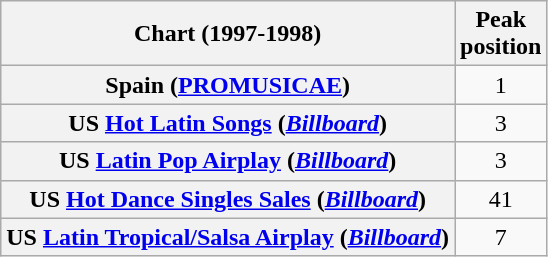<table class="wikitable plainrowheaders" style="text-align:center">
<tr>
<th>Chart (1997-1998)</th>
<th>Peak<br>position</th>
</tr>
<tr>
<th scope="row">Spain (<a href='#'>PROMUSICAE</a>)</th>
<td align="center">1</td>
</tr>
<tr>
<th scope="row">US <a href='#'>Hot Latin Songs</a> (<a href='#'><em>Billboard</em></a>) </th>
<td align="center">3</td>
</tr>
<tr>
<th scope="row">US <a href='#'>Latin Pop Airplay</a> (<a href='#'><em>Billboard</em></a>)</th>
<td align="center">3</td>
</tr>
<tr>
<th scope="row">US <a href='#'>Hot Dance Singles Sales</a> (<a href='#'><em>Billboard</em></a>)</th>
<td align="center">41</td>
</tr>
<tr>
<th scope="row">US <a href='#'>Latin Tropical/Salsa Airplay</a> (<a href='#'><em>Billboard</em></a>)</th>
<td align="center">7</td>
</tr>
</table>
